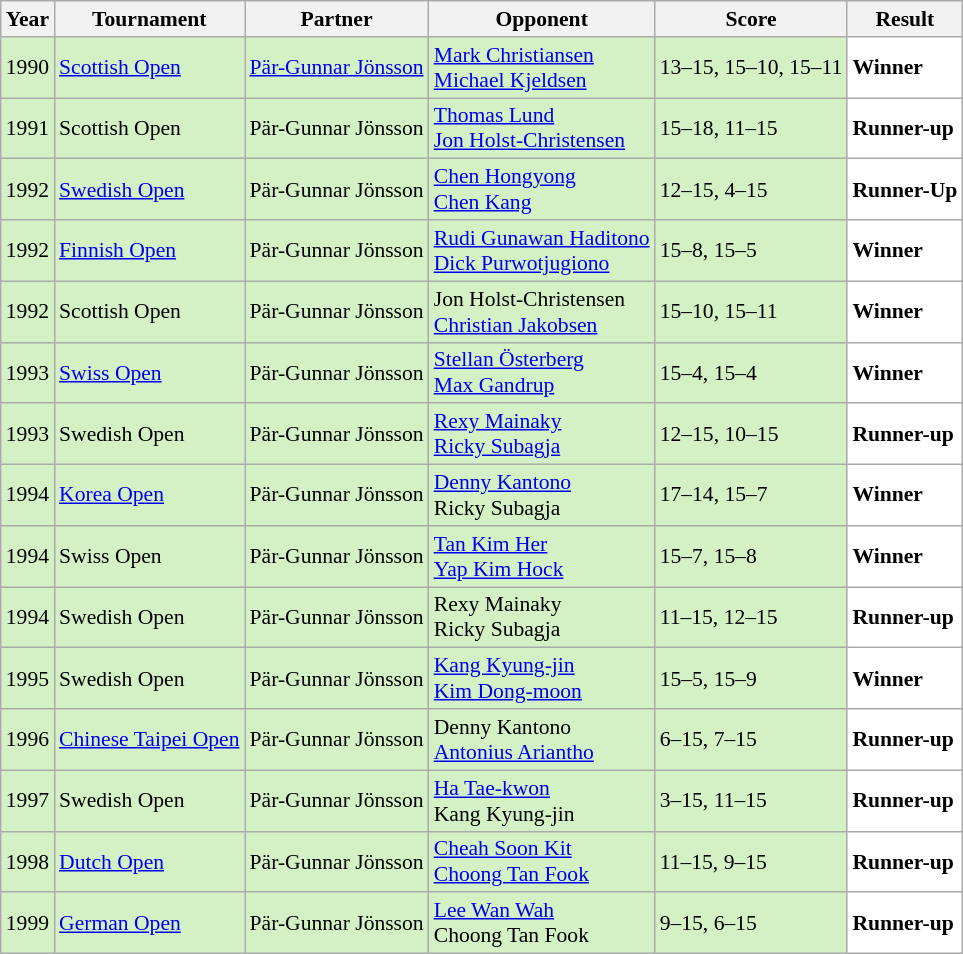<table class="sortable wikitable" style="font-size: 90%;">
<tr>
<th>Year</th>
<th>Tournament</th>
<th>Partner</th>
<th>Opponent</th>
<th>Score</th>
<th>Result</th>
</tr>
<tr style="background:#D4F1C5">
<td align="center">1990</td>
<td><a href='#'>Scottish Open</a></td>
<td> <a href='#'>Pär-Gunnar Jönsson</a></td>
<td> <a href='#'>Mark Christiansen</a><br> <a href='#'>Michael Kjeldsen</a></td>
<td>13–15, 15–10, 15–11</td>
<td style="text-align:left; background:white"> <strong>Winner</strong></td>
</tr>
<tr style="background:#D4F1C5">
<td align="center">1991</td>
<td>Scottish Open</td>
<td> Pär-Gunnar Jönsson</td>
<td> <a href='#'>Thomas Lund</a><br> <a href='#'>Jon Holst-Christensen</a></td>
<td>15–18, 11–15</td>
<td style="text-align:left; background:white"> <strong>Runner-up</strong></td>
</tr>
<tr style="background:#D4F1C5">
<td align="center">1992</td>
<td><a href='#'>Swedish Open</a></td>
<td> Pär-Gunnar Jönsson</td>
<td> <a href='#'>Chen Hongyong</a><br> <a href='#'>Chen Kang</a></td>
<td>12–15, 4–15</td>
<td style="text-align:left; background:white"> <strong>Runner-Up</strong></td>
</tr>
<tr style="background:#D4F1C5">
<td align="center">1992</td>
<td><a href='#'>Finnish Open</a></td>
<td> Pär-Gunnar Jönsson</td>
<td> <a href='#'>Rudi Gunawan Haditono</a><br> <a href='#'>Dick Purwotjugiono</a></td>
<td>15–8, 15–5</td>
<td style="text-align:left; background:white"> <strong>Winner</strong></td>
</tr>
<tr style="background:#D4F1C5">
<td align="center">1992</td>
<td>Scottish Open</td>
<td> Pär-Gunnar Jönsson</td>
<td> Jon Holst-Christensen<br> <a href='#'>Christian Jakobsen</a></td>
<td>15–10, 15–11</td>
<td style="text-align:left; background:white"> <strong>Winner</strong></td>
</tr>
<tr style="background:#D4F1C5">
<td align="center">1993</td>
<td><a href='#'>Swiss Open</a></td>
<td> Pär-Gunnar Jönsson</td>
<td> <a href='#'>Stellan Österberg</a><br> <a href='#'>Max Gandrup</a></td>
<td>15–4, 15–4</td>
<td style="text-align:left; background:white"> <strong>Winner</strong></td>
</tr>
<tr style="background:#D4F1C5">
<td align="center">1993</td>
<td>Swedish Open</td>
<td> Pär-Gunnar Jönsson</td>
<td> <a href='#'>Rexy Mainaky</a><br> <a href='#'>Ricky Subagja</a></td>
<td>12–15, 10–15</td>
<td style="text-align:left; background:white"> <strong>Runner-up</strong></td>
</tr>
<tr style="background:#D4F1C5">
<td align="center">1994</td>
<td><a href='#'>Korea Open</a></td>
<td> Pär-Gunnar Jönsson</td>
<td> <a href='#'>Denny Kantono</a><br> Ricky Subagja</td>
<td>17–14, 15–7</td>
<td style="text-align:left; background:white"> <strong>Winner</strong></td>
</tr>
<tr style="background:#D4F1C5">
<td align="center">1994</td>
<td>Swiss Open</td>
<td> Pär-Gunnar Jönsson</td>
<td> <a href='#'>Tan Kim Her</a><br> <a href='#'>Yap Kim Hock</a></td>
<td>15–7, 15–8</td>
<td style="text-align:left; background:white"> <strong>Winner</strong></td>
</tr>
<tr style="background:#D4F1C5">
<td align="center">1994</td>
<td>Swedish Open</td>
<td> Pär-Gunnar Jönsson</td>
<td> Rexy Mainaky<br> Ricky Subagja</td>
<td>11–15, 12–15</td>
<td style="text-align:left; background:white"> <strong>Runner-up</strong></td>
</tr>
<tr style="background:#D4F1C5">
<td align="center">1995</td>
<td>Swedish Open</td>
<td> Pär-Gunnar Jönsson</td>
<td> <a href='#'>Kang Kyung-jin</a><br> <a href='#'>Kim Dong-moon</a></td>
<td>15–5, 15–9</td>
<td style="text-align:left; background:white"> <strong>Winner</strong></td>
</tr>
<tr style="background:#D4F1C5">
<td align="center">1996</td>
<td><a href='#'>Chinese Taipei Open</a></td>
<td> Pär-Gunnar Jönsson</td>
<td> Denny Kantono<br> <a href='#'>Antonius Ariantho</a></td>
<td>6–15, 7–15</td>
<td style="text-align:left; background:white"> <strong>Runner-up</strong></td>
</tr>
<tr style="background:#D4F1C5">
<td align="center">1997</td>
<td>Swedish Open</td>
<td> Pär-Gunnar Jönsson</td>
<td> <a href='#'>Ha Tae-kwon</a> <br> Kang Kyung-jin</td>
<td>3–15, 11–15</td>
<td style="text-align:left; background:white"> <strong>Runner-up</strong></td>
</tr>
<tr style="background:#D4F1C5">
<td align="center">1998</td>
<td><a href='#'>Dutch Open</a></td>
<td> Pär-Gunnar Jönsson</td>
<td> <a href='#'>Cheah Soon Kit</a><br> <a href='#'>Choong Tan Fook</a></td>
<td>11–15, 9–15</td>
<td style="text-align:left; background:white"> <strong>Runner-up</strong></td>
</tr>
<tr style="background:#D4F1C5">
<td align="center">1999</td>
<td><a href='#'>German Open</a></td>
<td> Pär-Gunnar Jönsson</td>
<td> <a href='#'>Lee Wan Wah</a> <br> Choong Tan Fook</td>
<td>9–15, 6–15</td>
<td style="text-align:left; background:white"> <strong>Runner-up</strong></td>
</tr>
</table>
